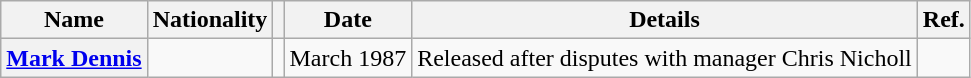<table class="wikitable plainrowheaders">
<tr>
<th scope="col">Name</th>
<th scope="col">Nationality</th>
<th scope="col"></th>
<th scope="col">Date</th>
<th scope="col">Details</th>
<th scope="col">Ref.</th>
</tr>
<tr>
<th scope="row"><a href='#'>Mark Dennis</a></th>
<td></td>
<td align="center"></td>
<td>March 1987</td>
<td>Released after disputes with manager Chris Nicholl</td>
<td align="center"></td>
</tr>
</table>
